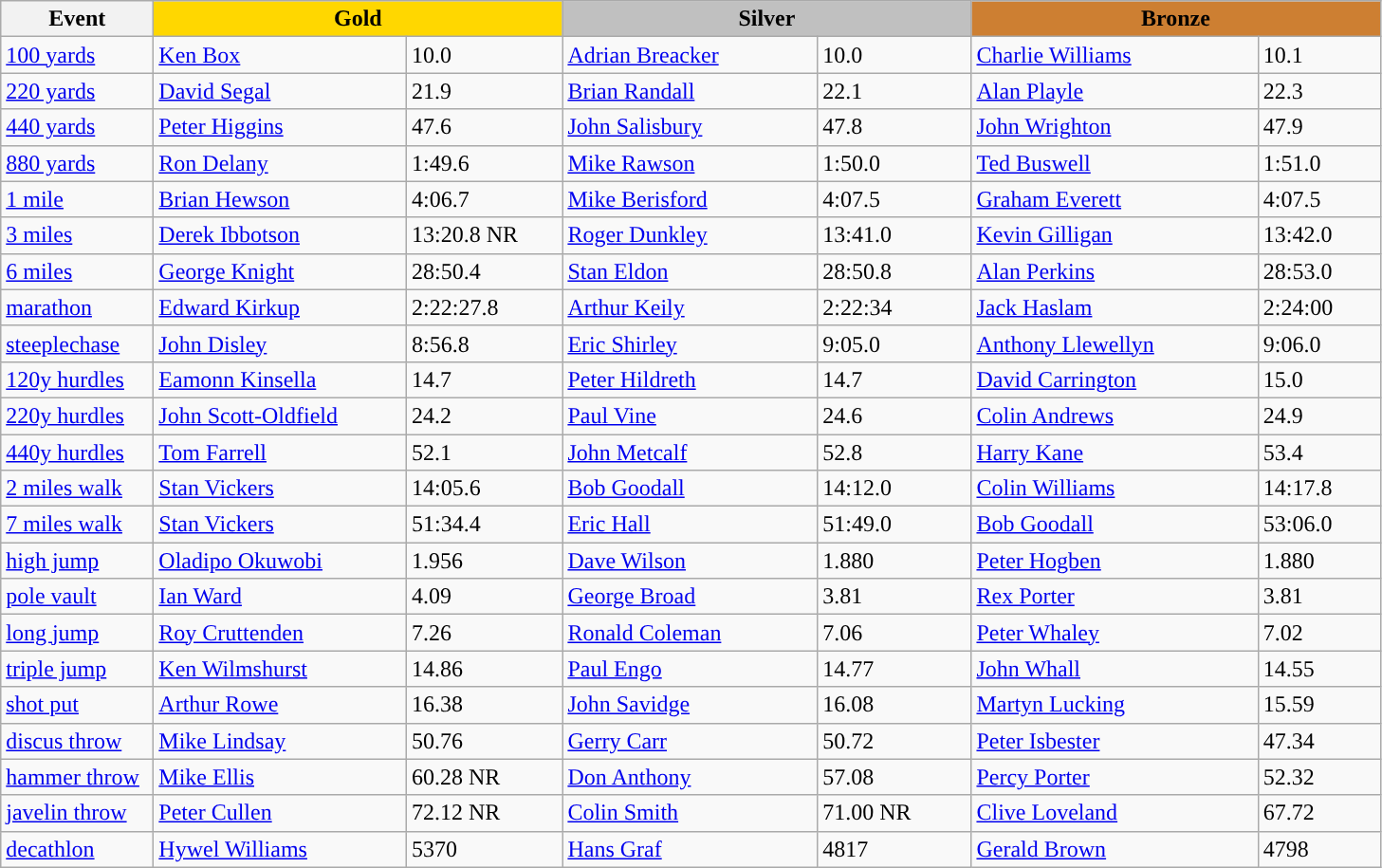<table class="wikitable" style="text-align:left">
<tr>
<th width=100>Event</th>
<th colspan="2" width="280" style="background:gold;">Gold</th>
<th colspan="2" width="280" style="background:silver;">Silver</th>
<th colspan="2" width="280" style="background:#CD7F32;">Bronze</th>
</tr>
<tr>
<td><a href='#'>100 yards</a></td>
<td><a href='#'>Ken Box</a></td>
<td>10.0</td>
<td><a href='#'>Adrian Breacker</a></td>
<td>10.0</td>
<td><a href='#'>Charlie Williams</a></td>
<td>10.1</td>
</tr>
<tr>
<td><a href='#'>220 yards</a></td>
<td><a href='#'>David Segal</a></td>
<td>21.9</td>
<td> <a href='#'>Brian Randall</a></td>
<td>22.1</td>
<td><a href='#'>Alan Playle</a></td>
<td>22.3</td>
</tr>
<tr>
<td><a href='#'>440 yards</a></td>
<td><a href='#'>Peter Higgins</a></td>
<td>47.6</td>
<td><a href='#'>John Salisbury</a></td>
<td>47.8</td>
<td><a href='#'>John Wrighton</a></td>
<td>47.9</td>
</tr>
<tr>
<td><a href='#'>880 yards</a></td>
<td> <a href='#'>Ron Delany</a></td>
<td>1:49.6</td>
<td><a href='#'>Mike Rawson</a></td>
<td>1:50.0</td>
<td><a href='#'>Ted Buswell</a></td>
<td>1:51.0</td>
</tr>
<tr>
<td><a href='#'>1 mile</a></td>
<td><a href='#'>Brian Hewson</a></td>
<td>4:06.7</td>
<td> <a href='#'>Mike Berisford</a></td>
<td>4:07.5</td>
<td> <a href='#'>Graham Everett</a></td>
<td>4:07.5</td>
</tr>
<tr>
<td><a href='#'>3 miles</a></td>
<td><a href='#'>Derek Ibbotson</a></td>
<td>13:20.8 NR</td>
<td><a href='#'>Roger Dunkley</a></td>
<td>13:41.0</td>
<td><a href='#'>Kevin Gilligan</a></td>
<td>13:42.0</td>
</tr>
<tr>
<td><a href='#'>6 miles</a></td>
<td><a href='#'>George Knight</a></td>
<td>28:50.4</td>
<td><a href='#'>Stan Eldon</a></td>
<td>28:50.8</td>
<td><a href='#'>Alan Perkins</a></td>
<td>28:53.0</td>
</tr>
<tr>
<td><a href='#'>marathon</a></td>
<td><a href='#'>Edward Kirkup</a></td>
<td>2:22:27.8</td>
<td><a href='#'>Arthur Keily</a></td>
<td>2:22:34</td>
<td><a href='#'>Jack Haslam</a></td>
<td>2:24:00</td>
</tr>
<tr>
<td><a href='#'>steeplechase</a></td>
<td> <a href='#'>John Disley</a></td>
<td>8:56.8</td>
<td><a href='#'>Eric Shirley</a></td>
<td>9:05.0</td>
<td><a href='#'>Anthony Llewellyn</a></td>
<td>9:06.0</td>
</tr>
<tr>
<td><a href='#'>120y hurdles</a></td>
<td> <a href='#'>Eamonn Kinsella</a></td>
<td>14.7</td>
<td><a href='#'>Peter Hildreth</a></td>
<td>14.7</td>
<td><a href='#'>David Carrington</a></td>
<td>15.0</td>
</tr>
<tr>
<td><a href='#'>220y hurdles</a></td>
<td><a href='#'>John Scott-Oldfield</a></td>
<td>24.2</td>
<td><a href='#'>Paul Vine</a></td>
<td>24.6</td>
<td><a href='#'>Colin Andrews</a></td>
<td>24.9</td>
</tr>
<tr>
<td><a href='#'>440y hurdles</a></td>
<td><a href='#'>Tom Farrell</a></td>
<td>52.1</td>
<td><a href='#'>John Metcalf</a></td>
<td>52.8</td>
<td><a href='#'>Harry Kane</a></td>
<td>53.4</td>
</tr>
<tr>
<td><a href='#'>2 miles walk</a></td>
<td><a href='#'>Stan Vickers</a></td>
<td>14:05.6</td>
<td><a href='#'>Bob Goodall</a></td>
<td>14:12.0</td>
<td><a href='#'>Colin Williams</a></td>
<td>14:17.8</td>
</tr>
<tr>
<td><a href='#'>7 miles walk</a></td>
<td><a href='#'>Stan Vickers</a></td>
<td>51:34.4</td>
<td><a href='#'>Eric Hall</a></td>
<td>51:49.0</td>
<td><a href='#'>Bob Goodall</a></td>
<td>53:06.0</td>
</tr>
<tr>
<td><a href='#'>high jump</a></td>
<td> <a href='#'>Oladipo Okuwobi</a></td>
<td>1.956</td>
<td><a href='#'>Dave Wilson</a></td>
<td>1.880</td>
<td><a href='#'>Peter Hogben</a></td>
<td>1.880</td>
</tr>
<tr>
<td><a href='#'>pole vault</a></td>
<td><a href='#'>Ian Ward</a></td>
<td>4.09</td>
<td><a href='#'>George Broad</a></td>
<td>3.81</td>
<td><a href='#'>Rex Porter</a></td>
<td>3.81</td>
</tr>
<tr>
<td><a href='#'>long jump</a></td>
<td><a href='#'>Roy Cruttenden</a></td>
<td>7.26</td>
<td><a href='#'>Ronald Coleman</a></td>
<td>7.06</td>
<td><a href='#'>Peter Whaley</a></td>
<td>7.02</td>
</tr>
<tr>
<td><a href='#'>triple jump</a></td>
<td><a href='#'>Ken Wilmshurst</a></td>
<td>14.86</td>
<td> <a href='#'>Paul Engo</a></td>
<td>14.77</td>
<td><a href='#'>John Whall</a></td>
<td>14.55</td>
</tr>
<tr>
<td><a href='#'>shot put</a></td>
<td><a href='#'>Arthur Rowe</a></td>
<td>16.38</td>
<td><a href='#'>John Savidge</a></td>
<td>16.08</td>
<td><a href='#'>Martyn Lucking</a></td>
<td>15.59</td>
</tr>
<tr>
<td><a href='#'>discus throw</a></td>
<td> <a href='#'>Mike Lindsay</a></td>
<td>50.76</td>
<td><a href='#'>Gerry Carr</a></td>
<td>50.72</td>
<td> <a href='#'>Peter Isbester</a></td>
<td>47.34</td>
</tr>
<tr>
<td><a href='#'>hammer throw</a></td>
<td><a href='#'>Mike Ellis</a></td>
<td>60.28 NR</td>
<td><a href='#'>Don Anthony</a></td>
<td>57.08</td>
<td><a href='#'>Percy Porter</a></td>
<td>52.32</td>
</tr>
<tr>
<td><a href='#'>javelin throw</a></td>
<td><a href='#'>Peter Cullen</a></td>
<td>72.12 NR</td>
<td><a href='#'>Colin Smith</a></td>
<td>71.00 NR</td>
<td><a href='#'>Clive Loveland</a></td>
<td>67.72</td>
</tr>
<tr>
<td><a href='#'>decathlon</a></td>
<td> <a href='#'>Hywel Williams</a></td>
<td>5370</td>
<td> <a href='#'>Hans Graf</a></td>
<td>4817</td>
<td> <a href='#'>Gerald Brown</a></td>
<td>4798</td>
</tr>
</table>
